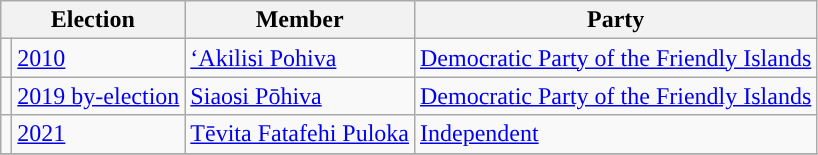<table class="wikitable">
<tr>
<th colspan="2">Election</th>
<th>Member</th>
<th>Party</th>
</tr>
<tr>
<td style="background-color: "></td>
<td><a href='#'>2010</a></td>
<td><a href='#'>ʻAkilisi Pohiva</a></td>
<td><a href='#'>Democratic Party of the Friendly Islands</a></td>
</tr>
<tr>
<td style="background-color: "></td>
<td><a href='#'>2019 by-election</a></td>
<td><a href='#'>Siaosi Pōhiva</a></td>
<td><a href='#'>Democratic Party of the Friendly Islands</a></td>
</tr>
<tr>
<td style="background-color: "></td>
<td><a href='#'>2021</a></td>
<td><a href='#'>Tēvita Fatafehi Puloka</a></td>
<td><a href='#'>Independent</a></td>
</tr>
<tr>
</tr>
</table>
